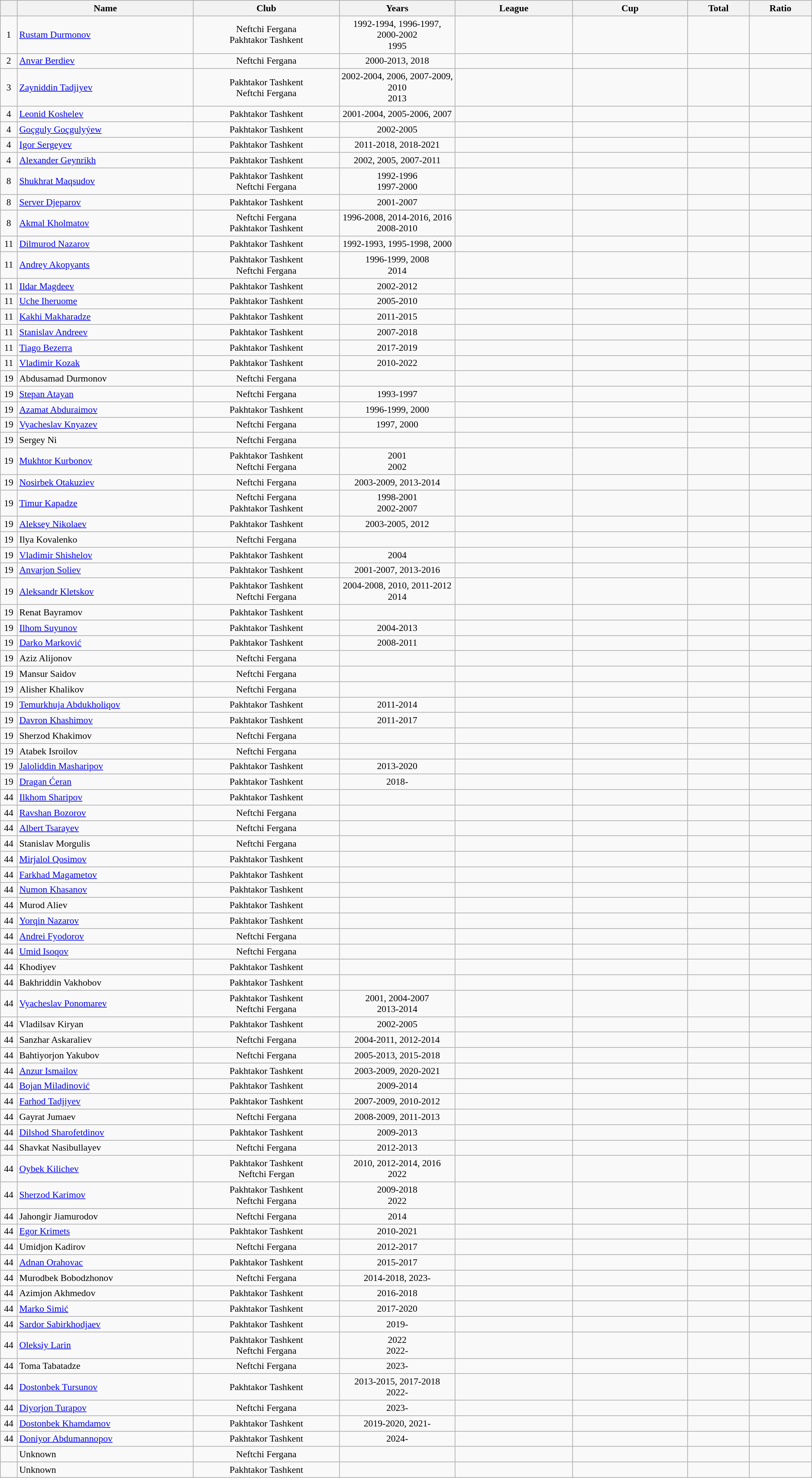<table class="wikitable sortable"  style="text-align:center; font-size:90%; ">
<tr>
<th width=20px></th>
<th width=300px>Name</th>
<th width=250px>Club</th>
<th width=200px>Years</th>
<th width=200px>League</th>
<th width=200px>Cup</th>
<th width=100px>Total</th>
<th width=100px>Ratio</th>
</tr>
<tr>
<td>1</td>
<td align="left"> <a href='#'>Rustam Durmonov</a></td>
<td>Neftchi Fergana <br> Pakhtakor Tashkent</td>
<td>1992-1994, 1996-1997, 2000-2002 <br> 1995</td>
<td></td>
<td></td>
<td></td>
<td></td>
</tr>
<tr>
<td>2</td>
<td align="left"> <a href='#'>Anvar Berdiev</a></td>
<td>Neftchi Fergana</td>
<td>2000-2013, 2018</td>
<td></td>
<td></td>
<td></td>
<td></td>
</tr>
<tr>
<td>3</td>
<td align="left"> <a href='#'>Zayniddin Tadjiyev</a></td>
<td>Pakhtakor Tashkent <br> Neftchi Fergana</td>
<td>2002-2004, 2006, 2007-2009, 2010 <br> 2013</td>
<td></td>
<td></td>
<td></td>
<td></td>
</tr>
<tr>
<td>4</td>
<td align="left"> <a href='#'>Leonid Koshelev</a></td>
<td>Pakhtakor Tashkent</td>
<td>2001-2004, 2005-2006, 2007</td>
<td></td>
<td></td>
<td></td>
<td></td>
</tr>
<tr>
<td>4</td>
<td align="left"> <a href='#'>Goçguly Goçgulyýew</a></td>
<td>Pakhtakor Tashkent</td>
<td>2002-2005</td>
<td></td>
<td></td>
<td></td>
<td></td>
</tr>
<tr>
<td>4</td>
<td align="left"> <a href='#'>Igor Sergeyev</a></td>
<td>Pakhtakor Tashkent</td>
<td>2011-2018, 2018-2021</td>
<td></td>
<td></td>
<td></td>
<td></td>
</tr>
<tr>
<td>4</td>
<td align="left"> <a href='#'>Alexander Geynrikh</a></td>
<td>Pakhtakor Tashkent</td>
<td>2002, 2005, 2007-2011</td>
<td></td>
<td></td>
<td></td>
<td></td>
</tr>
<tr>
<td>8</td>
<td align="left"> <a href='#'>Shukhrat Maqsudov</a></td>
<td>Pakhtakor Tashkent <br> Neftchi Fergana</td>
<td>1992-1996 <br> 1997-2000</td>
<td></td>
<td></td>
<td></td>
<td></td>
</tr>
<tr>
<td>8</td>
<td align="left"> <a href='#'>Server Djeparov</a></td>
<td>Pakhtakor Tashkent</td>
<td>2001-2007</td>
<td></td>
<td></td>
<td></td>
<td></td>
</tr>
<tr>
<td>8</td>
<td align="left"> <a href='#'>Akmal Kholmatov</a></td>
<td>Neftchi Fergana <br> Pakhtakor Tashkent</td>
<td>1996-2008, 2014-2016, 2016 <br> 2008-2010</td>
<td></td>
<td></td>
<td></td>
<td></td>
</tr>
<tr>
<td>11</td>
<td align="left"> <a href='#'>Dilmurod Nazarov</a></td>
<td>Pakhtakor Tashkent</td>
<td>1992-1993, 1995-1998, 2000</td>
<td></td>
<td></td>
<td></td>
<td></td>
</tr>
<tr>
<td>11</td>
<td align="left"> <a href='#'>Andrey Akopyants</a></td>
<td>Pakhtakor Tashkent <br> Neftchi Fergana</td>
<td>1996-1999, 2008 <br> 2014</td>
<td></td>
<td></td>
<td></td>
<td></td>
</tr>
<tr>
<td>11</td>
<td align="left"> <a href='#'>Ildar Magdeev</a></td>
<td>Pakhtakor Tashkent</td>
<td>2002-2012</td>
<td></td>
<td></td>
<td></td>
<td></td>
</tr>
<tr>
<td>11</td>
<td align="left"> <a href='#'>Uche Iheruome</a></td>
<td>Pakhtakor Tashkent</td>
<td>2005-2010</td>
<td></td>
<td></td>
<td></td>
<td></td>
</tr>
<tr>
<td>11</td>
<td align="left"> <a href='#'>Kakhi Makharadze</a></td>
<td>Pakhtakor Tashkent</td>
<td>2011-2015</td>
<td></td>
<td></td>
<td></td>
<td></td>
</tr>
<tr>
<td>11</td>
<td align="left"> <a href='#'>Stanislav Andreev</a></td>
<td>Pakhtakor Tashkent</td>
<td>2007-2018</td>
<td></td>
<td></td>
<td></td>
<td></td>
</tr>
<tr>
<td>11</td>
<td align="left"> <a href='#'>Tiago Bezerra</a></td>
<td>Pakhtakor Tashkent</td>
<td>2017-2019</td>
<td></td>
<td></td>
<td></td>
<td></td>
</tr>
<tr>
<td>11</td>
<td align="left"> <a href='#'>Vladimir Kozak</a></td>
<td>Pakhtakor Tashkent</td>
<td>2010-2022</td>
<td></td>
<td></td>
<td></td>
<td></td>
</tr>
<tr>
<td>19</td>
<td align="left"> Abdusamad Durmonov</td>
<td>Neftchi Fergana</td>
<td></td>
<td></td>
<td></td>
<td></td>
<td></td>
</tr>
<tr>
<td>19</td>
<td align="left"> <a href='#'>Stepan Atayan</a></td>
<td>Neftchi Fergana</td>
<td>1993-1997</td>
<td></td>
<td></td>
<td></td>
<td></td>
</tr>
<tr>
<td>19</td>
<td align="left"> <a href='#'>Azamat Abduraimov</a></td>
<td>Pakhtakor Tashkent</td>
<td>1996-1999, 2000</td>
<td></td>
<td></td>
<td></td>
<td></td>
</tr>
<tr>
<td>19</td>
<td align="left"> <a href='#'>Vyacheslav Knyazev</a></td>
<td>Neftchi Fergana</td>
<td>1997, 2000</td>
<td></td>
<td></td>
<td></td>
<td></td>
</tr>
<tr>
<td>19</td>
<td align="left"> Sergey Ni</td>
<td>Neftchi Fergana</td>
<td></td>
<td></td>
<td></td>
<td></td>
<td></td>
</tr>
<tr>
<td>19</td>
<td align="left"> <a href='#'>Mukhtor Kurbonov</a></td>
<td>Pakhtakor Tashkent <br> Neftchi Fergana</td>
<td>2001<br>2002</td>
<td></td>
<td></td>
<td></td>
<td></td>
</tr>
<tr>
<td>19</td>
<td align="left"> <a href='#'>Nosirbek Otakuziev</a></td>
<td>Neftchi Fergana</td>
<td>2003-2009, 2013-2014</td>
<td></td>
<td></td>
<td></td>
<td></td>
</tr>
<tr>
<td>19</td>
<td align="left"> <a href='#'>Timur Kapadze</a></td>
<td>Neftchi Fergana <br> Pakhtakor Tashkent</td>
<td>1998-2001 <br> 2002-2007</td>
<td></td>
<td></td>
<td></td>
<td></td>
</tr>
<tr>
<td>19</td>
<td align="left"> <a href='#'>Aleksey Nikolaev</a></td>
<td>Pakhtakor Tashkent</td>
<td>2003-2005, 2012</td>
<td></td>
<td></td>
<td></td>
<td></td>
</tr>
<tr>
<td>19</td>
<td align="left"> Ilya Kovalenko</td>
<td>Neftchi Fergana</td>
<td></td>
<td></td>
<td></td>
<td></td>
<td></td>
</tr>
<tr>
<td>19</td>
<td align="left"> <a href='#'>Vladimir Shishelov</a></td>
<td>Pakhtakor Tashkent</td>
<td>2004</td>
<td></td>
<td></td>
<td></td>
<td></td>
</tr>
<tr>
<td>19</td>
<td align="left"> <a href='#'>Anvarjon Soliev</a></td>
<td>Pakhtakor Tashkent</td>
<td>2001-2007, 2013-2016</td>
<td></td>
<td></td>
<td></td>
<td></td>
</tr>
<tr>
<td>19</td>
<td align="left"> <a href='#'>Aleksandr Kletskov</a></td>
<td>Pakhtakor Tashkent <br> Neftchi Fergana</td>
<td>2004-2008, 2010, 2011-2012 <br> 2014</td>
<td></td>
<td></td>
<td></td>
<td></td>
</tr>
<tr>
<td>19</td>
<td align="left"> Renat Bayramov</td>
<td>Pakhtakor Tashkent</td>
<td></td>
<td></td>
<td></td>
<td></td>
<td></td>
</tr>
<tr>
<td>19</td>
<td align="left"> <a href='#'>Ilhom Suyunov</a></td>
<td>Pakhtakor Tashkent</td>
<td>2004-2013</td>
<td></td>
<td></td>
<td></td>
<td></td>
</tr>
<tr>
<td>19</td>
<td align="left"> <a href='#'>Darko Marković</a></td>
<td>Pakhtakor Tashkent</td>
<td>2008-2011</td>
<td></td>
<td></td>
<td></td>
<td></td>
</tr>
<tr>
<td>19</td>
<td align="left"> Aziz Alijonov</td>
<td>Neftchi Fergana</td>
<td></td>
<td></td>
<td></td>
<td></td>
<td></td>
</tr>
<tr>
<td>19</td>
<td align="left"> Mansur Saidov</td>
<td>Neftchi Fergana</td>
<td></td>
<td></td>
<td></td>
<td></td>
<td></td>
</tr>
<tr>
<td>19</td>
<td align="left"> Alisher Khalikov</td>
<td>Neftchi Fergana</td>
<td></td>
<td></td>
<td></td>
<td></td>
<td></td>
</tr>
<tr>
<td>19</td>
<td align="left"> <a href='#'>Temurkhuja Abdukholiqov</a></td>
<td>Pakhtakor Tashkent</td>
<td>2011-2014</td>
<td></td>
<td></td>
<td></td>
<td></td>
</tr>
<tr>
<td>19</td>
<td align="left"> <a href='#'>Davron Khashimov</a></td>
<td>Pakhtakor Tashkent</td>
<td>2011-2017</td>
<td></td>
<td></td>
<td></td>
<td></td>
</tr>
<tr>
<td>19</td>
<td align="left"> Sherzod Khakimov</td>
<td>Neftchi Fergana</td>
<td></td>
<td></td>
<td></td>
<td></td>
<td></td>
</tr>
<tr>
<td>19</td>
<td align="left"> Atabek Isroilov</td>
<td>Neftchi Fergana</td>
<td></td>
<td></td>
<td></td>
<td></td>
<td></td>
</tr>
<tr>
<td>19</td>
<td align="left"> <a href='#'>Jaloliddin Masharipov</a></td>
<td>Pakhtakor Tashkent</td>
<td>2013-2020</td>
<td></td>
<td></td>
<td></td>
<td></td>
</tr>
<tr>
<td>19</td>
<td align="left"> <a href='#'>Dragan Ćeran</a></td>
<td>Pakhtakor Tashkent</td>
<td>2018-</td>
<td></td>
<td></td>
<td></td>
<td></td>
</tr>
<tr>
<td>44</td>
<td align="left"> <a href='#'>Ilkhom Sharipov</a></td>
<td>Pakhtakor Tashkent</td>
<td></td>
<td></td>
<td></td>
<td></td>
<td></td>
</tr>
<tr>
<td>44</td>
<td align="left"> <a href='#'>Ravshan Bozorov</a></td>
<td>Neftchi Fergana</td>
<td></td>
<td></td>
<td></td>
<td></td>
<td></td>
</tr>
<tr>
<td>44</td>
<td align="left"> <a href='#'>Albert Tsarayev</a></td>
<td>Neftchi Fergana</td>
<td></td>
<td></td>
<td></td>
<td></td>
<td></td>
</tr>
<tr>
<td>44</td>
<td align="left"> Stanislav Morgulis</td>
<td>Neftchi Fergana</td>
<td></td>
<td></td>
<td></td>
<td></td>
<td></td>
</tr>
<tr>
<td>44</td>
<td align="left"> <a href='#'>Mirjalol Qosimov</a></td>
<td>Pakhtakor Tashkent</td>
<td></td>
<td></td>
<td></td>
<td></td>
<td></td>
</tr>
<tr>
<td>44</td>
<td align="left"> <a href='#'>Farkhad Magametov</a></td>
<td>Pakhtakor Tashkent</td>
<td></td>
<td></td>
<td></td>
<td></td>
<td></td>
</tr>
<tr>
<td>44</td>
<td align="left"> <a href='#'>Numon Khasanov</a></td>
<td>Pakhtakor Tashkent</td>
<td></td>
<td></td>
<td></td>
<td></td>
<td></td>
</tr>
<tr>
<td>44</td>
<td align="left"> Murod Aliev</td>
<td>Pakhtakor Tashkent</td>
<td></td>
<td></td>
<td></td>
<td></td>
<td></td>
</tr>
<tr>
<td>44</td>
<td align="left"> <a href='#'>Yorqin Nazarov</a></td>
<td>Pakhtakor Tashkent</td>
<td></td>
<td></td>
<td></td>
<td></td>
<td></td>
</tr>
<tr>
<td>44</td>
<td align="left"> <a href='#'>Andrei Fyodorov</a></td>
<td>Neftchi Fergana</td>
<td></td>
<td></td>
<td></td>
<td></td>
<td></td>
</tr>
<tr>
<td>44</td>
<td align="left"> <a href='#'>Umid Isoqov</a></td>
<td>Neftchi Fergana</td>
<td></td>
<td></td>
<td></td>
<td></td>
<td></td>
</tr>
<tr>
<td>44</td>
<td align="left"> Khodiyev</td>
<td>Pakhtakor Tashkent</td>
<td></td>
<td></td>
<td></td>
<td></td>
<td></td>
</tr>
<tr>
<td>44</td>
<td align="left"> Bakhriddin Vakhobov</td>
<td>Pakhtakor Tashkent</td>
<td></td>
<td></td>
<td></td>
<td></td>
<td></td>
</tr>
<tr>
<td>44</td>
<td align="left"> <a href='#'>Vyacheslav Ponomarev</a></td>
<td>Pakhtakor Tashkent <br> Neftchi Fergana</td>
<td>2001, 2004-2007 <br> 2013-2014</td>
<td></td>
<td></td>
<td></td>
<td></td>
</tr>
<tr>
<td>44</td>
<td align="left"> Vladilsav Kiryan</td>
<td>Pakhtakor Tashkent</td>
<td>2002-2005</td>
<td></td>
<td></td>
<td></td>
<td></td>
</tr>
<tr>
<td>44</td>
<td align="left"> Sanzhar Askaraliev</td>
<td>Neftchi Fergana</td>
<td>2004-2011, 2012-2014</td>
<td></td>
<td></td>
<td></td>
<td></td>
</tr>
<tr>
<td>44</td>
<td align="left"> Bahtiyorjon Yakubov</td>
<td>Neftchi Fergana</td>
<td>2005-2013, 2015-2018</td>
<td></td>
<td></td>
<td></td>
<td></td>
</tr>
<tr>
<td>44</td>
<td align="left"> <a href='#'>Anzur Ismailov</a></td>
<td>Pakhtakor Tashkent</td>
<td>2003-2009, 2020-2021</td>
<td></td>
<td></td>
<td></td>
<td></td>
</tr>
<tr>
<td>44</td>
<td align="left"> <a href='#'>Bojan Miladinović</a></td>
<td>Pakhtakor Tashkent</td>
<td>2009-2014</td>
<td></td>
<td></td>
<td></td>
<td></td>
</tr>
<tr>
<td>44</td>
<td align="left"> <a href='#'>Farhod Tadjiyev</a></td>
<td>Pakhtakor Tashkent</td>
<td>2007-2009, 2010-2012</td>
<td></td>
<td></td>
<td></td>
<td></td>
</tr>
<tr>
<td>44</td>
<td align="left"> Gayrat Jumaev</td>
<td>Neftchi Fergana</td>
<td>2008-2009, 2011-2013</td>
<td></td>
<td></td>
<td></td>
<td></td>
</tr>
<tr>
<td>44</td>
<td align="left"> <a href='#'>Dilshod Sharofetdinov</a></td>
<td>Pakhtakor Tashkent</td>
<td>2009-2013</td>
<td></td>
<td></td>
<td></td>
<td></td>
</tr>
<tr>
<td>44</td>
<td align="left"> Shavkat Nasibullayev</td>
<td>Neftchi Fergana</td>
<td>2012-2013</td>
<td></td>
<td></td>
<td></td>
<td></td>
</tr>
<tr>
<td>44</td>
<td align="left"> <a href='#'>Oybek Kilichev</a></td>
<td>Pakhtakor Tashkent <br> Neftchi Fergan</td>
<td>2010, 2012-2014, 2016 <br> 2022</td>
<td></td>
<td></td>
<td></td>
<td></td>
</tr>
<tr>
<td>44</td>
<td align="left"> <a href='#'>Sherzod Karimov</a></td>
<td>Pakhtakor Tashkent <br> Neftchi Fergana</td>
<td>2009-2018 <br> 2022</td>
<td></td>
<td></td>
<td></td>
<td></td>
</tr>
<tr>
<td>44</td>
<td align="left"> Jahongir Jiamurodov</td>
<td>Neftchi Fergana</td>
<td>2014</td>
<td></td>
<td></td>
<td></td>
<td></td>
</tr>
<tr>
<td>44</td>
<td align="left"> <a href='#'>Egor Krimets</a></td>
<td>Pakhtakor Tashkent</td>
<td>2010-2021</td>
<td></td>
<td></td>
<td></td>
<td></td>
</tr>
<tr>
<td>44</td>
<td align="left"> Umidjon Kadirov</td>
<td>Neftchi Fergana</td>
<td>2012-2017</td>
<td></td>
<td></td>
<td></td>
<td></td>
</tr>
<tr>
<td>44</td>
<td align="left"> <a href='#'>Adnan Orahovac</a></td>
<td>Pakhtakor Tashkent</td>
<td>2015-2017</td>
<td></td>
<td></td>
<td></td>
<td></td>
</tr>
<tr>
<td>44</td>
<td align="left"> Murodbek Bobodzhonov</td>
<td>Neftchi Fergana</td>
<td>2014-2018, 2023-</td>
<td></td>
<td></td>
<td></td>
<td></td>
</tr>
<tr>
<td>44</td>
<td align="left"> Azimjon Akhmedov</td>
<td>Pakhtakor Tashkent</td>
<td>2016-2018</td>
<td></td>
<td></td>
<td></td>
<td></td>
</tr>
<tr>
<td>44</td>
<td align="left"> <a href='#'>Marko Simić</a></td>
<td>Pakhtakor Tashkent</td>
<td>2017-2020</td>
<td></td>
<td></td>
<td></td>
<td></td>
</tr>
<tr>
<td>44</td>
<td align="left"> <a href='#'>Sardor Sabirkhodjaev</a></td>
<td>Pakhtakor Tashkent</td>
<td>2019-</td>
<td></td>
<td></td>
<td></td>
<td></td>
</tr>
<tr>
<td>44</td>
<td align="left"> <a href='#'>Oleksiy Larin</a></td>
<td>Pakhtakor Tashkent <br> Neftchi Fergana</td>
<td>2022 <br> 2022-</td>
<td></td>
<td></td>
<td></td>
<td></td>
</tr>
<tr>
<td>44</td>
<td align="left"> Toma Tabatadze</td>
<td>Neftchi Fergana</td>
<td>2023-</td>
<td></td>
<td></td>
<td></td>
<td></td>
</tr>
<tr>
<td>44</td>
<td align="left"> <a href='#'>Dostonbek Tursunov</a></td>
<td>Pakhtakor Tashkent</td>
<td>2013-2015, 2017-2018 <br> 2022-</td>
<td></td>
<td></td>
<td></td>
<td></td>
</tr>
<tr>
<td>44</td>
<td align="left"> <a href='#'>Diyorjon Turapov</a></td>
<td>Neftchi Fergana</td>
<td>2023-</td>
<td></td>
<td></td>
<td></td>
<td></td>
</tr>
<tr>
<td>44</td>
<td align="left"> <a href='#'>Dostonbek Khamdamov</a></td>
<td>Pakhtakor Tashkent</td>
<td>2019-2020, 2021-</td>
<td></td>
<td></td>
<td></td>
<td></td>
</tr>
<tr>
<td>44</td>
<td align="left"> <a href='#'>Doniyor Abdumannopov</a></td>
<td>Pakhtakor Tashkent</td>
<td>2024-</td>
<td></td>
<td></td>
<td></td>
<td></td>
</tr>
<tr>
<td></td>
<td align="left">Unknown</td>
<td>Neftchi Fergana</td>
<td></td>
<td></td>
<td></td>
<td></td>
<td></td>
</tr>
<tr>
<td></td>
<td align="left">Unknown</td>
<td>Pakhtakor Tashkent</td>
<td></td>
<td></td>
<td></td>
<td></td>
<td></td>
</tr>
</table>
